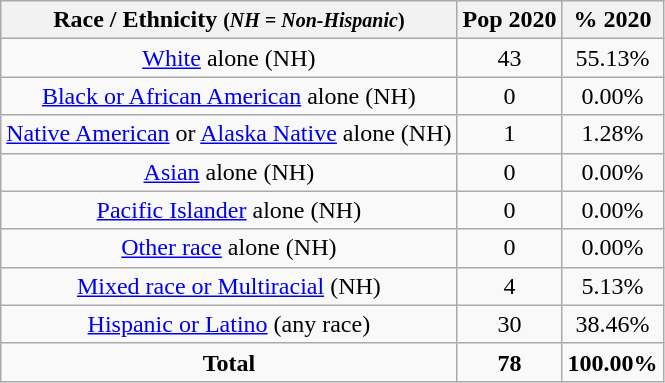<table class="wikitable" style="text-align:center;">
<tr>
<th>Race / Ethnicity <small>(<em>NH = Non-Hispanic</em>)</small></th>
<th>Pop 2020</th>
<th>% 2020</th>
</tr>
<tr>
<td><a href='#'>White</a> alone (NH)</td>
<td>43</td>
<td>55.13%</td>
</tr>
<tr>
<td><a href='#'>Black or African American</a> alone (NH)</td>
<td>0</td>
<td>0.00%</td>
</tr>
<tr>
<td><a href='#'>Native American</a> or <a href='#'>Alaska Native</a> alone (NH)</td>
<td>1</td>
<td>1.28%</td>
</tr>
<tr>
<td><a href='#'>Asian</a> alone (NH)</td>
<td>0</td>
<td>0.00%</td>
</tr>
<tr>
<td><a href='#'>Pacific Islander</a> alone (NH)</td>
<td>0</td>
<td>0.00%</td>
</tr>
<tr>
<td><a href='#'>Other race</a> alone (NH)</td>
<td>0</td>
<td>0.00%</td>
</tr>
<tr>
<td><a href='#'>Mixed race or Multiracial</a> (NH)</td>
<td>4</td>
<td>5.13%</td>
</tr>
<tr>
<td><a href='#'>Hispanic or Latino</a> (any race)</td>
<td>30</td>
<td>38.46%</td>
</tr>
<tr>
<td><strong>Total</strong></td>
<td><strong>78</strong></td>
<td><strong>100.00%</strong></td>
</tr>
</table>
